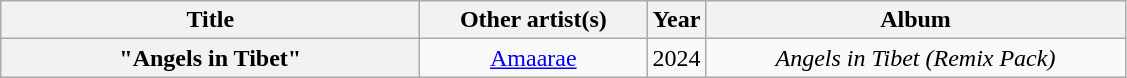<table class="wikitable plainrowheaders" style="text-align:center">
<tr>
<th scope="col" style="width:17em;">Title</th>
<th scope="col" style="width:9em;">Other artist(s)</th>
<th scope="col" style="width:1em;">Year</th>
<th scope="col" style="width:17em;">Album</th>
</tr>
<tr>
<th scope="row">"Angels in Tibet"<br></th>
<td><a href='#'>Amaarae</a></td>
<td>2024</td>
<td><em>Angels in Tibet (Remix Pack)</em></td>
</tr>
</table>
